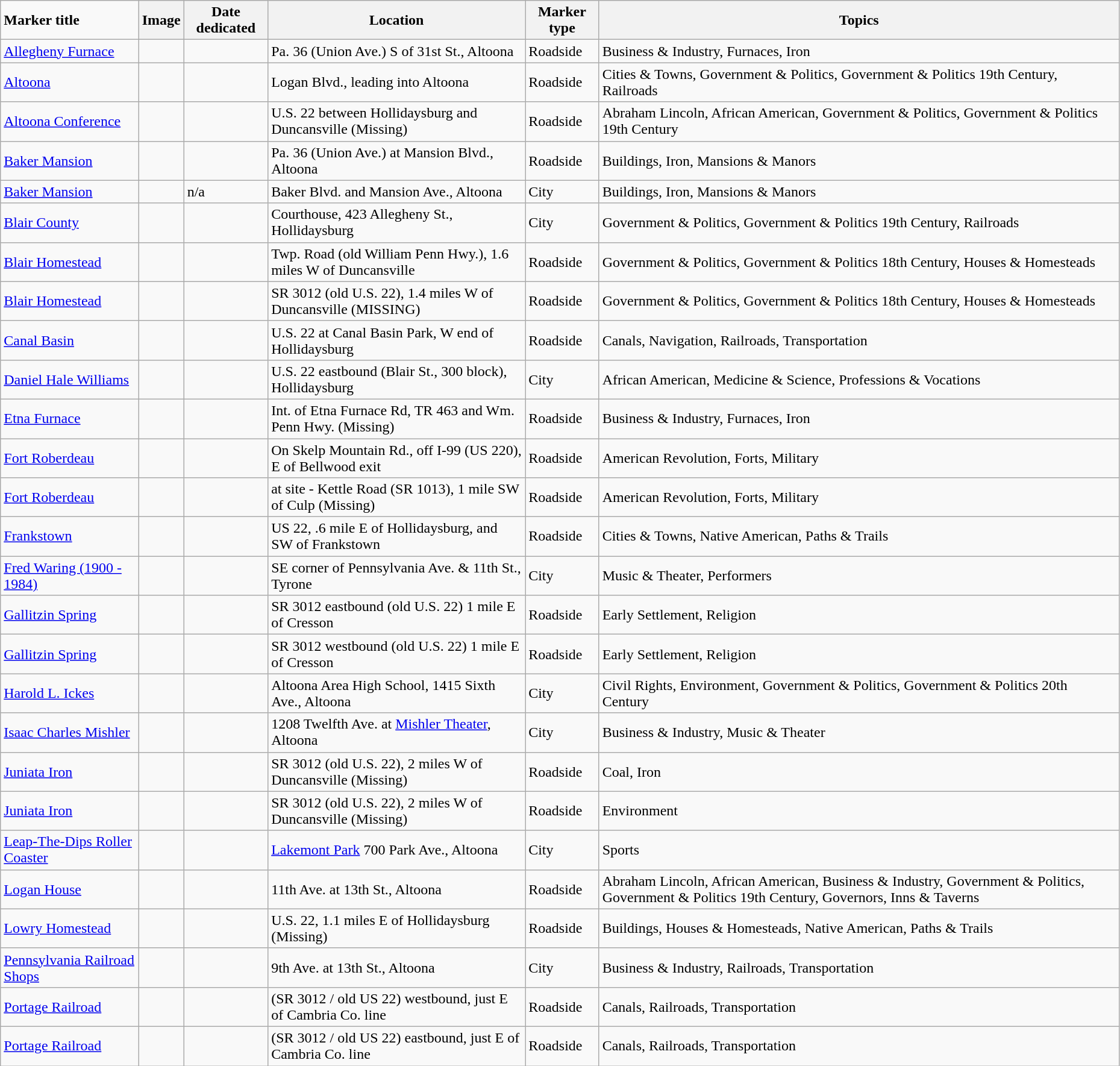<table class="wikitable sortable" style="width:98%">
<tr>
<td><strong>Marker title</strong></td>
<th class="unsortable"><strong>Image</strong></th>
<th><strong>Date dedicated</strong></th>
<th><strong>Location</strong></th>
<th><strong>Marker type</strong></th>
<th><strong>Topics</strong></th>
</tr>
<tr ->
<td><a href='#'>Allegheny Furnace</a></td>
<td></td>
<td></td>
<td>Pa. 36 (Union Ave.) S of 31st St., Altoona<br><small></small></td>
<td>Roadside</td>
<td>Business & Industry, Furnaces, Iron</td>
</tr>
<tr ->
<td><a href='#'>Altoona</a></td>
<td></td>
<td></td>
<td>Logan Blvd., leading into Altoona<br><small></small></td>
<td>Roadside</td>
<td>Cities & Towns, Government & Politics, Government & Politics 19th Century, Railroads</td>
</tr>
<tr ->
<td><a href='#'>Altoona Conference</a></td>
<td></td>
<td></td>
<td>U.S. 22 between Hollidaysburg and Duncansville (Missing)<br><small></small></td>
<td>Roadside</td>
<td>Abraham Lincoln, African American, Government & Politics, Government & Politics 19th Century</td>
</tr>
<tr ->
<td><a href='#'>Baker Mansion</a></td>
<td></td>
<td></td>
<td>Pa. 36 (Union Ave.) at Mansion Blvd., Altoona<br><small></small></td>
<td>Roadside</td>
<td>Buildings, Iron, Mansions & Manors</td>
</tr>
<tr ->
<td><a href='#'>Baker Mansion</a></td>
<td></td>
<td>n/a</td>
<td>Baker Blvd. and Mansion Ave., Altoona<br><small></small></td>
<td>City</td>
<td>Buildings, Iron, Mansions & Manors</td>
</tr>
<tr ->
<td><a href='#'>Blair County</a></td>
<td></td>
<td></td>
<td>Courthouse, 423 Allegheny St., Hollidaysburg<br><small></small></td>
<td>City</td>
<td>Government & Politics, Government & Politics 19th Century, Railroads</td>
</tr>
<tr ->
<td><a href='#'>Blair Homestead</a></td>
<td></td>
<td></td>
<td>Twp. Road (old William Penn Hwy.), 1.6 miles W of Duncansville<br><small></small></td>
<td>Roadside</td>
<td>Government & Politics, Government & Politics 18th Century, Houses & Homesteads</td>
</tr>
<tr ->
<td><a href='#'>Blair Homestead</a></td>
<td></td>
<td></td>
<td>SR 3012 (old U.S. 22), 1.4 miles W of Duncansville (MISSING)<br><small></small></td>
<td>Roadside</td>
<td>Government & Politics, Government & Politics 18th Century, Houses & Homesteads</td>
</tr>
<tr ->
<td><a href='#'>Canal Basin</a></td>
<td></td>
<td></td>
<td>U.S. 22 at Canal Basin Park, W end of Hollidaysburg<br><small></small></td>
<td>Roadside</td>
<td>Canals, Navigation, Railroads, Transportation</td>
</tr>
<tr ->
<td><a href='#'>Daniel Hale Williams</a></td>
<td></td>
<td></td>
<td>U.S. 22 eastbound (Blair St., 300 block), Hollidaysburg<br><small></small></td>
<td>City</td>
<td>African American, Medicine & Science, Professions & Vocations</td>
</tr>
<tr ->
<td><a href='#'>Etna Furnace</a></td>
<td></td>
<td></td>
<td>Int. of Etna Furnace Rd, TR 463 and Wm. Penn Hwy. (Missing)<br><small></small></td>
<td>Roadside</td>
<td>Business & Industry, Furnaces, Iron</td>
</tr>
<tr ->
<td><a href='#'>Fort Roberdeau</a></td>
<td></td>
<td></td>
<td>On Skelp Mountain Rd., off I-99 (US 220), E of Bellwood exit<br><small></small></td>
<td>Roadside</td>
<td>American Revolution, Forts, Military</td>
</tr>
<tr ->
<td><a href='#'>Fort Roberdeau</a></td>
<td></td>
<td></td>
<td>at site - Kettle Road (SR 1013), 1 mile SW of Culp (Missing)<br><small></small></td>
<td>Roadside</td>
<td>American Revolution, Forts, Military</td>
</tr>
<tr ->
<td><a href='#'>Frankstown</a></td>
<td></td>
<td></td>
<td>US 22, .6 mile E of Hollidaysburg, and SW of Frankstown<br><small></small></td>
<td>Roadside</td>
<td>Cities & Towns, Native American, Paths & Trails</td>
</tr>
<tr ->
<td><a href='#'>Fred Waring (1900 - 1984)</a></td>
<td></td>
<td></td>
<td>SE corner of Pennsylvania Ave. & 11th St., Tyrone<br><small></small></td>
<td>City</td>
<td>Music & Theater, Performers</td>
</tr>
<tr ->
<td><a href='#'>Gallitzin Spring</a></td>
<td></td>
<td></td>
<td>SR 3012 eastbound (old U.S. 22) 1 mile E of Cresson<br><small></small></td>
<td>Roadside</td>
<td>Early Settlement, Religion</td>
</tr>
<tr ->
<td><a href='#'>Gallitzin Spring</a></td>
<td></td>
<td></td>
<td>SR 3012 westbound (old U.S. 22) 1 mile E of Cresson<br><small></small></td>
<td>Roadside</td>
<td>Early Settlement, Religion</td>
</tr>
<tr ->
<td><a href='#'>Harold L. Ickes</a></td>
<td></td>
<td></td>
<td>Altoona Area High School, 1415 Sixth Ave., Altoona<br><small></small></td>
<td>City</td>
<td>Civil Rights, Environment, Government & Politics, Government & Politics 20th Century</td>
</tr>
<tr ->
<td><a href='#'>Isaac Charles Mishler</a></td>
<td></td>
<td></td>
<td>1208 Twelfth Ave. at <a href='#'>Mishler Theater</a>, Altoona<br><small></small></td>
<td>City</td>
<td>Business & Industry, Music & Theater</td>
</tr>
<tr ->
<td><a href='#'>Juniata Iron</a></td>
<td></td>
<td></td>
<td>SR 3012 (old U.S. 22), 2 miles W of Duncansville (Missing)<br><small></small></td>
<td>Roadside</td>
<td>Coal, Iron</td>
</tr>
<tr ->
<td><a href='#'>Juniata Iron</a></td>
<td></td>
<td></td>
<td>SR 3012 (old U.S. 22), 2 miles W of Duncansville (Missing)<br><small></small></td>
<td>Roadside</td>
<td>Environment</td>
</tr>
<tr ->
<td><a href='#'>Leap-The-Dips Roller Coaster</a></td>
<td></td>
<td></td>
<td><a href='#'>Lakemont Park</a> 700 Park Ave., Altoona<br><small></small></td>
<td>City</td>
<td>Sports</td>
</tr>
<tr ->
<td><a href='#'>Logan House</a></td>
<td></td>
<td></td>
<td>11th Ave. at 13th St., Altoona<br><small></small></td>
<td>Roadside</td>
<td>Abraham Lincoln, African American, Business & Industry, Government & Politics, Government & Politics 19th Century, Governors, Inns & Taverns</td>
</tr>
<tr ->
<td><a href='#'>Lowry Homestead</a></td>
<td></td>
<td></td>
<td>U.S. 22, 1.1 miles E of Hollidaysburg (Missing)<br><small></small></td>
<td>Roadside</td>
<td>Buildings, Houses & Homesteads, Native American, Paths & Trails</td>
</tr>
<tr ->
<td><a href='#'>Pennsylvania Railroad Shops</a></td>
<td></td>
<td></td>
<td>9th Ave. at 13th St., Altoona<br><small></small></td>
<td>City</td>
<td>Business & Industry, Railroads, Transportation</td>
</tr>
<tr ->
<td><a href='#'>Portage Railroad</a></td>
<td></td>
<td></td>
<td>(SR 3012 / old US 22) westbound, just E of Cambria Co. line<br><small></small></td>
<td>Roadside</td>
<td>Canals, Railroads, Transportation</td>
</tr>
<tr ->
<td><a href='#'>Portage Railroad</a></td>
<td></td>
<td></td>
<td>(SR 3012 / old US 22) eastbound, just E of Cambria Co. line<br><small></small></td>
<td>Roadside</td>
<td>Canals, Railroads, Transportation</td>
</tr>
</table>
